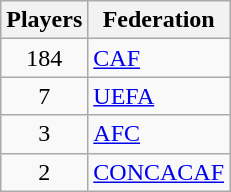<table class="wikitable">
<tr>
<th>Players</th>
<th>Federation</th>
</tr>
<tr>
<td align="center">184</td>
<td><a href='#'>CAF</a></td>
</tr>
<tr>
<td align="center">7</td>
<td><a href='#'>UEFA</a></td>
</tr>
<tr>
<td align="center">3</td>
<td><a href='#'>AFC</a></td>
</tr>
<tr>
<td align="center">2</td>
<td><a href='#'>CONCACAF</a></td>
</tr>
</table>
